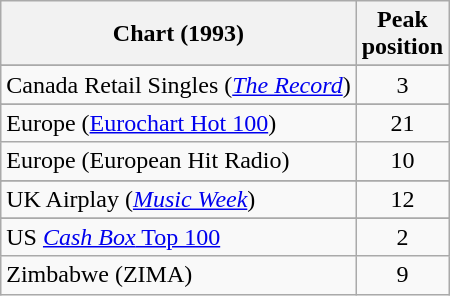<table class="wikitable sortable">
<tr>
<th>Chart (1993)</th>
<th>Peak<br>position</th>
</tr>
<tr>
</tr>
<tr>
</tr>
<tr>
<td>Canada Retail Singles (<em><a href='#'>The Record</a></em>)</td>
<td align="center">3</td>
</tr>
<tr>
</tr>
<tr>
</tr>
<tr>
<td>Europe (<a href='#'>Eurochart Hot 100</a>)</td>
<td align="center">21</td>
</tr>
<tr>
<td>Europe (European Hit Radio)</td>
<td align="center">10</td>
</tr>
<tr>
</tr>
<tr>
</tr>
<tr>
</tr>
<tr>
</tr>
<tr>
</tr>
<tr>
<td>UK Airplay (<em><a href='#'>Music Week</a></em>)</td>
<td align="center">12</td>
</tr>
<tr>
</tr>
<tr>
</tr>
<tr>
</tr>
<tr>
<td>US <a href='#'><em>Cash Box</em> Top 100</a></td>
<td align="center">2</td>
</tr>
<tr>
<td>Zimbabwe (ZIMA)</td>
<td align="center">9</td>
</tr>
</table>
